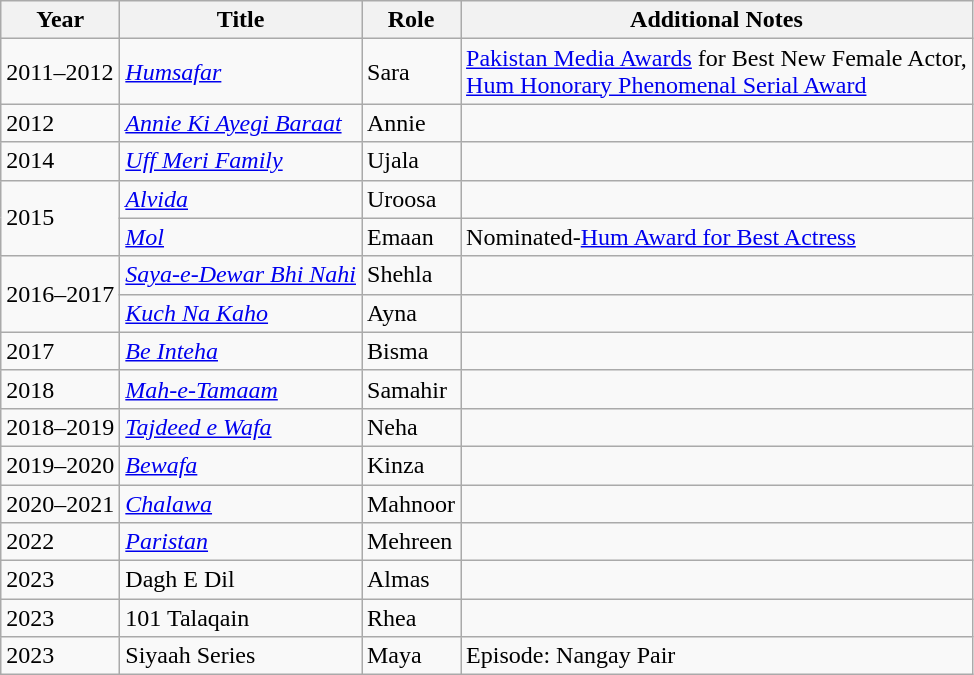<table class="wikitable">
<tr>
<th>Year</th>
<th>Title</th>
<th>Role</th>
<th>Additional  Notes</th>
</tr>
<tr>
<td>2011–2012</td>
<td><em><a href='#'>Humsafar</a></em></td>
<td>Sara</td>
<td><a href='#'>Pakistan Media Awards</a> for Best New Female Actor,<br><a href='#'>Hum Honorary Phenomenal Serial Award</a></td>
</tr>
<tr>
<td>2012</td>
<td><em><a href='#'>Annie Ki Ayegi Baraat</a></em></td>
<td>Annie</td>
<td><br></td>
</tr>
<tr>
<td>2014</td>
<td><em><a href='#'>Uff Meri Family</a></em></td>
<td>Ujala</td>
<td></td>
</tr>
<tr>
<td Rowspan=2>2015</td>
<td><em><a href='#'>Alvida</a></em></td>
<td>Uroosa</td>
<td></td>
</tr>
<tr>
<td><em><a href='#'>Mol</a></em></td>
<td>Emaan</td>
<td>Nominated-<a href='#'>Hum Award for Best Actress</a></td>
</tr>
<tr>
<td rowspan="2">2016–2017</td>
<td><em><a href='#'>Saya-e-Dewar Bhi Nahi</a></em></td>
<td>Shehla</td>
<td></td>
</tr>
<tr>
<td><em><a href='#'>Kuch Na Kaho</a></em></td>
<td>Ayna</td>
<td></td>
</tr>
<tr>
<td>2017</td>
<td><em><a href='#'>Be Inteha</a></em></td>
<td>Bisma</td>
<td></td>
</tr>
<tr>
<td>2018</td>
<td><em><a href='#'>Mah-e-Tamaam</a></em></td>
<td>Samahir</td>
<td></td>
</tr>
<tr>
<td>2018–2019</td>
<td><em><a href='#'>Tajdeed e Wafa</a></em></td>
<td>Neha</td>
<td></td>
</tr>
<tr>
<td rowspan="1">2019–2020</td>
<td><em><a href='#'>Bewafa</a></em></td>
<td>Kinza</td>
<td></td>
</tr>
<tr>
<td rowspan="1">2020–2021</td>
<td><em><a href='#'>Chalawa</a></em></td>
<td>Mahnoor</td>
<td></td>
</tr>
<tr>
<td>2022</td>
<td><em><a href='#'>Paristan</a></em></td>
<td>Mehreen</td>
<td></td>
</tr>
<tr>
<td>2023</td>
<td>Dagh E Dil</td>
<td>Almas</td>
<td></td>
</tr>
<tr>
<td>2023</td>
<td>101 Talaqain</td>
<td>Rhea</td>
<td></td>
</tr>
<tr>
<td>2023</td>
<td>Siyaah Series</td>
<td>Maya</td>
<td>Episode: Nangay Pair</td>
</tr>
</table>
